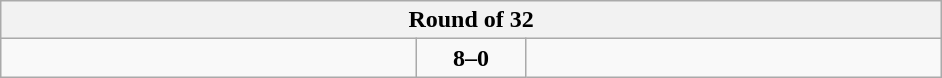<table class="wikitable" style="text-align: center;">
<tr>
<th colspan=3>Round of 32</th>
</tr>
<tr>
<td align=left width="270"><strong></strong></td>
<td align=center width="65"><strong>8–0</strong></td>
<td align=left width="270"></td>
</tr>
</table>
